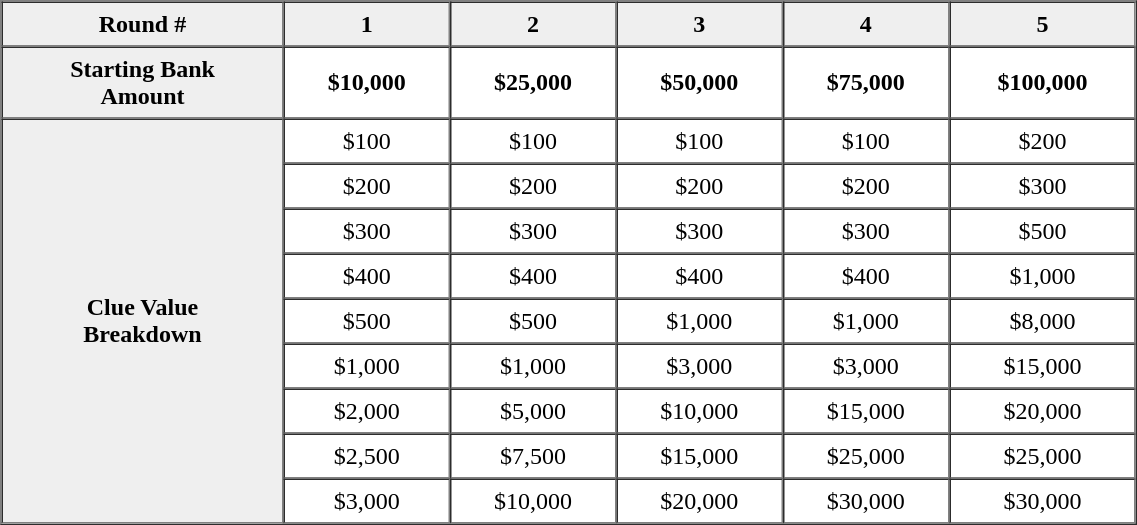<table border="1" cellpadding="5" cellspacing="0" style="text-align: center;" width="60%">
<tr>
<th scope="col" style="background:#efefef;">Round #</th>
<th scope="col" style="background:#efefef;">1</th>
<th scope="col" style="background:#efefef;">2</th>
<th scope="col" style="background:#efefef;">3</th>
<th scope="col" style="background:#efefef;">4</th>
<th scope="col" style="background:#efefef;">5</th>
</tr>
<tr>
<th scope="col" style="background:#efefef;">Starting Bank<br>Amount</th>
<td><strong>$10,000</strong></td>
<td><strong>$25,000</strong></td>
<td><strong>$50,000</strong></td>
<td><strong>$75,000</strong></td>
<td><strong>$100,000</strong></td>
</tr>
<tr>
<th rowspan="9" scope="col" style="background:#efefef;">Clue Value<br>Breakdown</th>
<td>$100</td>
<td>$100</td>
<td>$100</td>
<td>$100</td>
<td>$200</td>
</tr>
<tr>
<td>$200</td>
<td>$200</td>
<td>$200</td>
<td>$200</td>
<td>$300</td>
</tr>
<tr>
<td>$300</td>
<td>$300</td>
<td>$300</td>
<td>$300</td>
<td>$500</td>
</tr>
<tr>
<td>$400</td>
<td>$400</td>
<td>$400</td>
<td>$400</td>
<td>$1,000</td>
</tr>
<tr>
<td>$500</td>
<td>$500</td>
<td>$1,000</td>
<td>$1,000</td>
<td>$8,000</td>
</tr>
<tr>
<td>$1,000</td>
<td>$1,000</td>
<td>$3,000</td>
<td>$3,000</td>
<td>$15,000</td>
</tr>
<tr>
<td>$2,000</td>
<td>$5,000</td>
<td>$10,000</td>
<td>$15,000</td>
<td>$20,000</td>
</tr>
<tr>
<td>$2,500</td>
<td>$7,500</td>
<td>$15,000</td>
<td>$25,000</td>
<td>$25,000</td>
</tr>
<tr>
<td>$3,000</td>
<td>$10,000</td>
<td>$20,000</td>
<td>$30,000</td>
<td>$30,000</td>
</tr>
<tr>
</tr>
</table>
